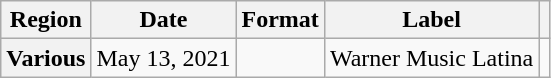<table class="wikitable plainrowheaders">
<tr>
<th scope="col">Region</th>
<th scope="col">Date</th>
<th scope="col">Format</th>
<th scope="col">Label</th>
<th scope="col"></th>
</tr>
<tr>
<th scope="row">Various</th>
<td>May 13, 2021</td>
<td></td>
<td>Warner Music Latina</td>
<td></td>
</tr>
</table>
